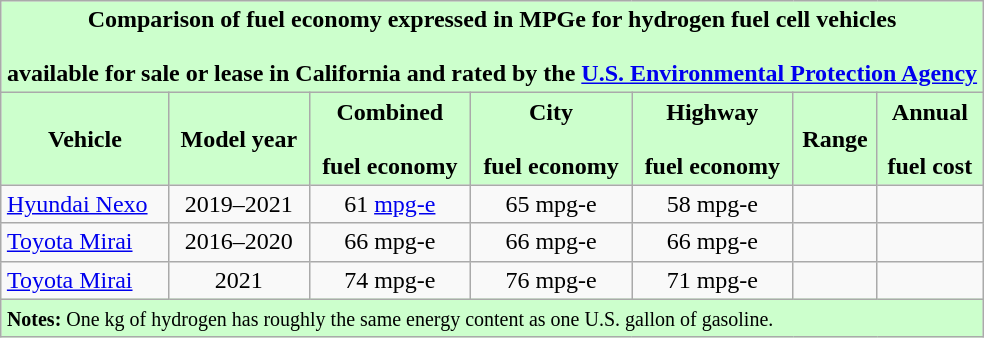<table class=" wikitable" style="margin: 1em auto 1em auto">
<tr>
<th style="text-align:center; background:#cfc;" colspan="8">Comparison of fuel economy expressed in MPGe for hydrogen fuel cell vehicles <br><br>available for sale or lease in California and rated by the <a href='#'>U.S. Environmental Protection Agency</a> </th>
</tr>
<tr>
<th style="background:#cfc;" colspan="2">Vehicle</th>
<th style="background:#cfc;">Model year</th>
<th style="background:#cfc;">Combined <br><br>fuel economy</th>
<th style="background:#cfc;">City <br><br>fuel economy</th>
<th style="background:#cfc;">Highway<br><br>fuel economy</th>
<th style="background:#cfc;">Range</th>
<th style="background:#cfc;">Annual<br><br>fuel cost</th>
</tr>
<tr style="text-align:center;">
<td align="left" colspan="2"><a href='#'>Hyundai Nexo</a></td>
<td>2019–2021</td>
<td>61 <a href='#'>mpg-e</a></td>
<td>65 mpg-e</td>
<td>58 mpg-e</td>
<td></td>
<td></td>
</tr>
<tr style="text-align:center;">
<td align="left" colspan="2"><a href='#'>Toyota Mirai</a></td>
<td>2016–2020</td>
<td>66 mpg-e</td>
<td>66 mpg-e</td>
<td>66 mpg-e</td>
<td></td>
<td></td>
</tr>
<tr style="text-align:center;">
<td align="left" colspan="2"><a href='#'>Toyota Mirai</a></td>
<td>2021</td>
<td>74 mpg-e</td>
<td>76 mpg-e</td>
<td>71 mpg-e</td>
<td></td>
<td></td>
</tr>
<tr>
<td style="text-align:left; background:#cfc;" colspan="8"><small><strong>Notes:</strong> One kg of hydrogen has roughly the same energy content as one U.S. gallon of gasoline.</small></td>
</tr>
</table>
